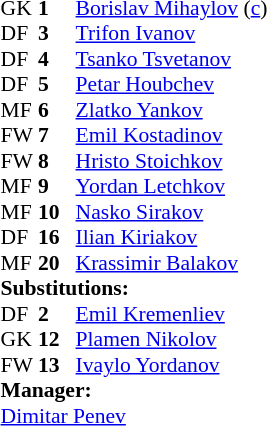<table style="font-size: 90%" cellspacing="0" cellpadding="0" align=center>
<tr>
<th width="25"></th>
<th width="25"></th>
</tr>
<tr>
<td>GK</td>
<td><strong>1</strong></td>
<td><a href='#'>Borislav Mihaylov</a> (<a href='#'>c</a>)</td>
<td></td>
<td></td>
</tr>
<tr>
<td>DF</td>
<td><strong>3</strong></td>
<td><a href='#'>Trifon Ivanov</a></td>
<td></td>
<td></td>
</tr>
<tr>
<td>DF</td>
<td><strong>4</strong></td>
<td><a href='#'>Tsanko Tsvetanov</a></td>
</tr>
<tr>
<td>DF</td>
<td><strong>5</strong></td>
<td><a href='#'>Petar Houbchev</a></td>
</tr>
<tr>
<td>MF</td>
<td><strong>6</strong></td>
<td><a href='#'>Zlatko Yankov</a></td>
<td></td>
</tr>
<tr>
<td>FW</td>
<td><strong>7</strong></td>
<td><a href='#'>Emil Kostadinov</a></td>
</tr>
<tr>
<td>FW</td>
<td><strong>8</strong></td>
<td><a href='#'>Hristo Stoichkov</a></td>
</tr>
<tr>
<td>MF</td>
<td><strong>9</strong></td>
<td><a href='#'>Yordan Letchkov</a></td>
</tr>
<tr>
<td>MF</td>
<td><strong>10</strong></td>
<td><a href='#'>Nasko Sirakov</a></td>
<td></td>
<td></td>
</tr>
<tr>
<td>DF</td>
<td><strong>16</strong></td>
<td><a href='#'>Ilian Kiriakov</a></td>
</tr>
<tr>
<td>MF</td>
<td><strong>20</strong></td>
<td><a href='#'>Krassimir Balakov</a></td>
</tr>
<tr>
<td colspan=3><strong>Substitutions:</strong></td>
</tr>
<tr>
<td>DF</td>
<td><strong>2</strong></td>
<td><a href='#'>Emil Kremenliev</a></td>
<td></td>
<td></td>
</tr>
<tr>
<td>GK</td>
<td><strong>12</strong></td>
<td><a href='#'>Plamen Nikolov</a></td>
<td></td>
<td></td>
</tr>
<tr>
<td>FW</td>
<td><strong>13</strong></td>
<td><a href='#'>Ivaylo Yordanov</a></td>
<td></td>
<td></td>
</tr>
<tr>
<td colspan=3><strong>Manager:</strong></td>
</tr>
<tr>
<td colspan="4"><a href='#'>Dimitar Penev</a></td>
</tr>
</table>
